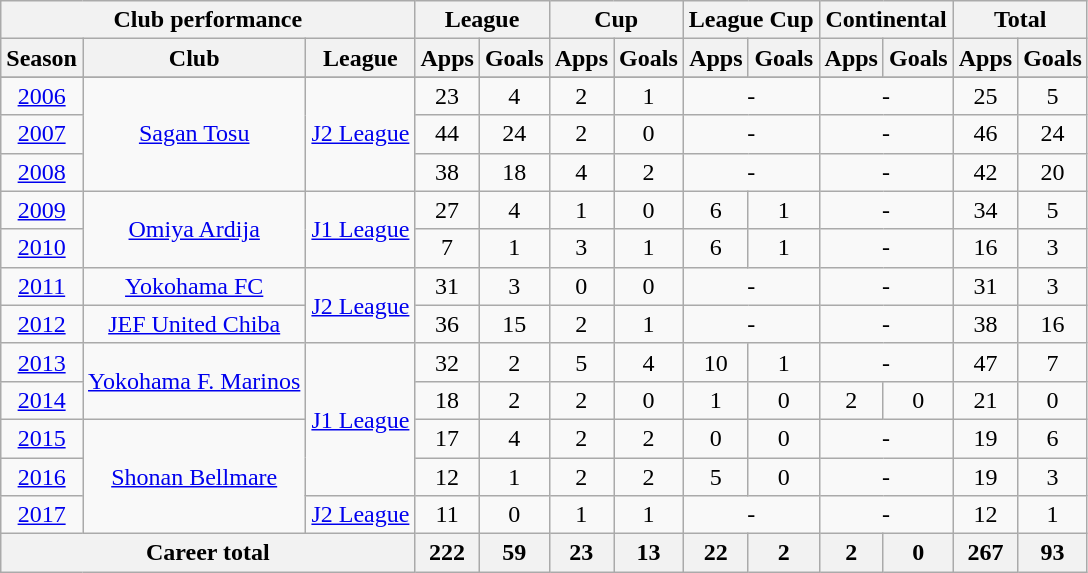<table class="wikitable" style="text-align:center">
<tr>
<th colspan=3>Club performance</th>
<th colspan=2>League</th>
<th colspan=2>Cup</th>
<th colspan=2>League Cup</th>
<th colspan=2>Continental</th>
<th colspan=2>Total</th>
</tr>
<tr>
<th>Season</th>
<th>Club</th>
<th>League</th>
<th>Apps</th>
<th>Goals</th>
<th>Apps</th>
<th>Goals</th>
<th>Apps</th>
<th>Goals</th>
<th>Apps</th>
<th>Goals</th>
<th>Apps</th>
<th>Goals</th>
</tr>
<tr>
</tr>
<tr>
<td><a href='#'>2006</a></td>
<td rowspan="3"><a href='#'>Sagan Tosu</a></td>
<td rowspan="3"><a href='#'>J2 League</a></td>
<td>23</td>
<td>4</td>
<td>2</td>
<td>1</td>
<td colspan="2">-</td>
<td colspan="2">-</td>
<td>25</td>
<td>5</td>
</tr>
<tr>
<td><a href='#'>2007</a></td>
<td>44</td>
<td>24</td>
<td>2</td>
<td>0</td>
<td colspan="2">-</td>
<td colspan="2">-</td>
<td>46</td>
<td>24</td>
</tr>
<tr>
<td><a href='#'>2008</a></td>
<td>38</td>
<td>18</td>
<td>4</td>
<td>2</td>
<td colspan="2">-</td>
<td colspan="2">-</td>
<td>42</td>
<td>20</td>
</tr>
<tr>
<td><a href='#'>2009</a></td>
<td rowspan="2"><a href='#'>Omiya Ardija</a></td>
<td rowspan="2"><a href='#'>J1 League</a></td>
<td>27</td>
<td>4</td>
<td>1</td>
<td>0</td>
<td>6</td>
<td>1</td>
<td colspan="2">-</td>
<td>34</td>
<td>5</td>
</tr>
<tr>
<td><a href='#'>2010</a></td>
<td>7</td>
<td>1</td>
<td>3</td>
<td>1</td>
<td>6</td>
<td>1</td>
<td colspan="2">-</td>
<td>16</td>
<td>3</td>
</tr>
<tr>
<td><a href='#'>2011</a></td>
<td rowspan="1"><a href='#'>Yokohama FC</a></td>
<td rowspan="2"><a href='#'>J2 League</a></td>
<td>31</td>
<td>3</td>
<td>0</td>
<td>0</td>
<td colspan="2">-</td>
<td colspan="2">-</td>
<td>31</td>
<td>3</td>
</tr>
<tr>
<td><a href='#'>2012</a></td>
<td rowspan="1"><a href='#'>JEF United Chiba</a></td>
<td>36</td>
<td>15</td>
<td>2</td>
<td>1</td>
<td colspan="2">-</td>
<td colspan="2">-</td>
<td>38</td>
<td>16</td>
</tr>
<tr>
<td><a href='#'>2013</a></td>
<td rowspan="2"><a href='#'>Yokohama F. Marinos</a></td>
<td rowspan="4"><a href='#'>J1 League</a></td>
<td>32</td>
<td>2</td>
<td>5</td>
<td>4</td>
<td>10</td>
<td>1</td>
<td colspan="2">-</td>
<td>47</td>
<td>7</td>
</tr>
<tr>
<td><a href='#'>2014</a></td>
<td>18</td>
<td>2</td>
<td>2</td>
<td>0</td>
<td>1</td>
<td>0</td>
<td>2</td>
<td>0</td>
<td>21</td>
<td>0</td>
</tr>
<tr>
<td><a href='#'>2015</a></td>
<td rowspan="3"><a href='#'>Shonan Bellmare</a></td>
<td>17</td>
<td>4</td>
<td>2</td>
<td>2</td>
<td>0</td>
<td>0</td>
<td colspan="2">-</td>
<td>19</td>
<td>6</td>
</tr>
<tr>
<td><a href='#'>2016</a></td>
<td>12</td>
<td>1</td>
<td>2</td>
<td>2</td>
<td>5</td>
<td>0</td>
<td colspan="2">-</td>
<td>19</td>
<td>3</td>
</tr>
<tr>
<td><a href='#'>2017</a></td>
<td><a href='#'>J2 League</a></td>
<td>11</td>
<td>0</td>
<td>1</td>
<td>1</td>
<td colspan="2">-</td>
<td colspan="2">-</td>
<td>12</td>
<td>1</td>
</tr>
<tr>
<th colspan=3>Career total</th>
<th>222</th>
<th>59</th>
<th>23</th>
<th>13</th>
<th>22</th>
<th>2</th>
<th>2</th>
<th>0</th>
<th>267</th>
<th>93</th>
</tr>
</table>
